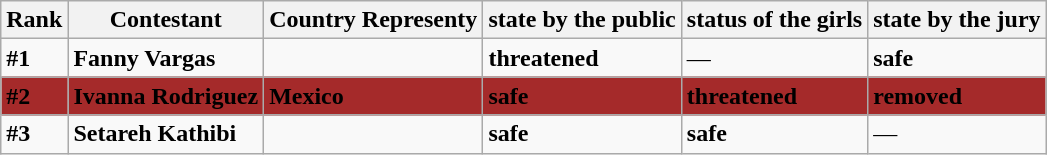<table class="wikitable" border="1">
<tr>
<th>Rank</th>
<th>Contestant</th>
<th>Country Representy</th>
<th>state by the public</th>
<th>status of the girls</th>
<th>state by the jury</th>
</tr>
<tr>
<td><strong>#1</strong></td>
<td><strong> Fanny Vargas</strong></td>
<td><strong> </strong></td>
<td><strong>threatened</strong></td>
<td>—</td>
<td><strong>safe</strong></td>
</tr>
<tr>
<td bgcolor="brown"><strong>#2</strong></td>
<td bgcolor="brown"><strong>Ivanna Rodriguez</strong></td>
<td bgcolor="brown"><strong> Mexico</strong></td>
<td bgcolor="brown"><strong>safe</strong></td>
<td bgcolor="brown"><strong>threatened</strong></td>
<td bgcolor="brown"><strong>removed</strong></td>
</tr>
<tr>
<td><strong>#3</strong></td>
<td><strong>Setareh Kathibi</strong></td>
<td><strong></strong></td>
<td><strong>safe</strong></td>
<td><strong>safe</strong></td>
<td>—</td>
</tr>
</table>
